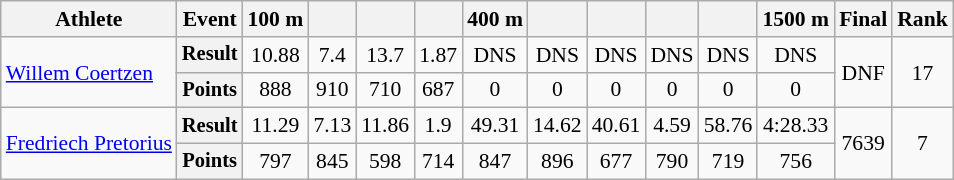<table class=wikitable style=font-size:90%>
<tr>
<th>Athlete</th>
<th>Event</th>
<th>100 m</th>
<th></th>
<th></th>
<th></th>
<th>400 m</th>
<th></th>
<th></th>
<th></th>
<th></th>
<th>1500 m</th>
<th>Final</th>
<th>Rank</th>
</tr>
<tr align=center>
<td rowspan=2 align=left><a href='#'>Willem Coertzen</a></td>
<th style=font-size:95%>Result</th>
<td>10.88</td>
<td>7.4</td>
<td>13.7</td>
<td>1.87</td>
<td>DNS</td>
<td>DNS</td>
<td>DNS</td>
<td>DNS</td>
<td>DNS</td>
<td>DNS</td>
<td rowspan=2>DNF</td>
<td rowspan=2>17</td>
</tr>
<tr align=center>
<th style=font-size:95%>Points</th>
<td>888</td>
<td>910</td>
<td>710</td>
<td>687</td>
<td>0</td>
<td>0</td>
<td>0</td>
<td>0</td>
<td>0</td>
<td>0</td>
</tr>
<tr align=center>
<td rowspan=2 align=left><a href='#'>Fredriech Pretorius</a></td>
<th style=font-size:95%>Result</th>
<td>11.29</td>
<td>7.13</td>
<td>11.86</td>
<td>1.9</td>
<td>49.31</td>
<td>14.62</td>
<td>40.61</td>
<td>4.59</td>
<td>58.76</td>
<td>4:28.33</td>
<td rowspan=2>7639</td>
<td rowspan=2>7</td>
</tr>
<tr align=center>
<th style=font-size:95%>Points</th>
<td>797</td>
<td>845</td>
<td>598</td>
<td>714</td>
<td>847</td>
<td>896</td>
<td>677</td>
<td>790</td>
<td>719</td>
<td>756</td>
</tr>
</table>
